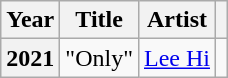<table class="wikitable plainrowheaders">
<tr>
<th scope="col">Year</th>
<th scope="col">Title</th>
<th scope="col">Artist</th>
<th scope="col" class="unsortable"></th>
</tr>
<tr>
<th scope="row">2021</th>
<td>"Only"</td>
<td><a href='#'>Lee Hi</a></td>
<td style="text-align:center"></td>
</tr>
</table>
